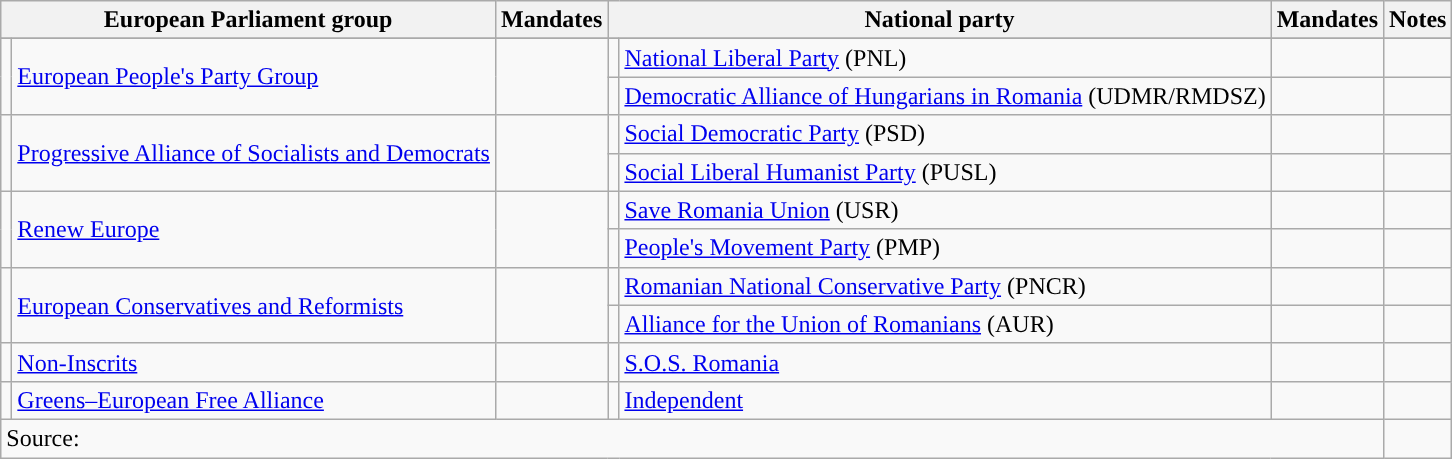<table class="wikitable">
<tr>
<th colspan="2">European Parliament group</th>
<th>Mandates</th>
<th colspan="2">National party</th>
<th>Mandates</th>
<th>Notes</th>
</tr>
<tr>
</tr>
<tr>
<td rowspan="2" style="background:"></td>
<td rowspan="2"><a href='#'>European People's Party Group</a></td>
<td rowspan="2"></td>
<td style="background:"></td>
<td><a href='#'>National Liberal Party</a> (PNL)</td>
<td></td>
<td align="center"></td>
</tr>
<tr>
<td style="background:"></td>
<td><a href='#'>Democratic Alliance of Hungarians in Romania</a> (UDMR/RMDSZ)</td>
<td></td>
<td align="center"></td>
</tr>
<tr>
<td rowspan="2" style="background:"></td>
<td rowspan="2"><a href='#'>Progressive Alliance of Socialists and Democrats</a></td>
<td rowspan="2"></td>
<td style="background:"></td>
<td><a href='#'>Social Democratic Party</a> (PSD)</td>
<td></td>
<td align="center"></td>
</tr>
<tr>
<td style="background:"></td>
<td><a href='#'>Social Liberal Humanist Party</a> (PUSL)</td>
<td></td>
<td align="center"></td>
</tr>
<tr>
<td rowspan="2" style="background:"></td>
<td rowspan="2"><a href='#'>Renew Europe</a></td>
<td rowspan="2"></td>
<td style="background:"></td>
<td><a href='#'>Save Romania Union</a> (USR)</td>
<td></td>
<td align="center"></td>
</tr>
<tr>
<td style="background:"></td>
<td><a href='#'>People's Movement Party</a> (PMP)</td>
<td></td>
<td align="center"></td>
</tr>
<tr>
<td rowspan="2" style="background:"></td>
<td rowspan="2"><a href='#'>European Conservatives and Reformists</a></td>
<td rowspan="2"></td>
<td style="background:"></td>
<td><a href='#'>Romanian National Conservative Party</a> (PNCR)</td>
<td></td>
<td align="center"></td>
</tr>
<tr>
<td style="background:"></td>
<td><a href='#'>Alliance for the Union of Romanians</a> (AUR)</td>
<td></td>
<td align="center"></td>
</tr>
<tr>
<td style="background:"></td>
<td><a href='#'>Non-Inscrits</a></td>
<td></td>
<td style="background:"></td>
<td><a href='#'>S.O.S. Romania</a></td>
<td></td>
<td align="center"></td>
</tr>
<tr>
<td style="background:"></td>
<td><a href='#'>Greens–European Free Alliance</a></td>
<td></td>
<td style="background:"></td>
<td><a href='#'>Independent</a></td>
<td></td>
<td align="center"></td>
</tr>
<tr>
<td colspan="6">Source: </td>
</tr>
</table>
